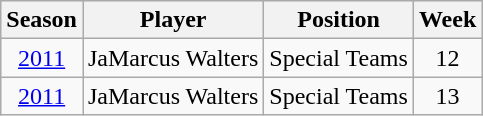<table class="wikitable" style="text-align:center">
<tr bgcolor="#efefef">
<th>Season</th>
<th>Player</th>
<th>Position</th>
<th>Week</th>
</tr>
<tr>
<td><a href='#'>2011</a></td>
<td>JaMarcus Walters</td>
<td>Special Teams</td>
<td>12</td>
</tr>
<tr>
<td><a href='#'>2011</a></td>
<td>JaMarcus Walters</td>
<td>Special Teams</td>
<td>13</td>
</tr>
</table>
